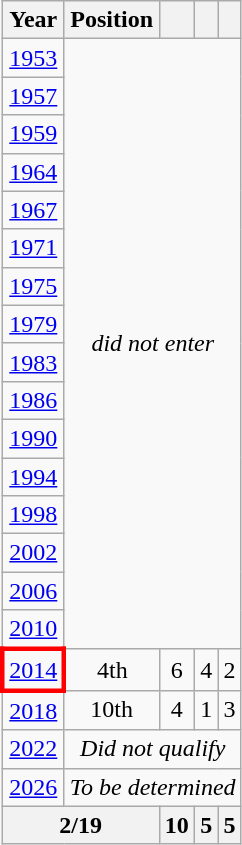<table class="wikitable" style="text-align: center;">
<tr>
<th>Year</th>
<th>Position</th>
<th></th>
<th></th>
<th></th>
</tr>
<tr>
<td> <a href='#'>1953</a></td>
<td rowspan=16 colspan=4><em>did not enter</em></td>
</tr>
<tr>
<td> <a href='#'>1957</a></td>
</tr>
<tr>
<td> <a href='#'>1959</a></td>
</tr>
<tr>
<td> <a href='#'>1964</a></td>
</tr>
<tr>
<td> <a href='#'>1967</a></td>
</tr>
<tr>
<td> <a href='#'>1971</a></td>
</tr>
<tr>
<td> <a href='#'>1975</a></td>
</tr>
<tr>
<td> <a href='#'>1979</a></td>
</tr>
<tr>
<td> <a href='#'>1983</a></td>
</tr>
<tr>
<td> <a href='#'>1986</a></td>
</tr>
<tr>
<td> <a href='#'>1990</a></td>
</tr>
<tr>
<td> <a href='#'>1994</a></td>
</tr>
<tr>
<td> <a href='#'>1998</a></td>
</tr>
<tr>
<td> <a href='#'>2002</a></td>
</tr>
<tr>
<td> <a href='#'>2006</a></td>
</tr>
<tr>
<td> <a href='#'>2010</a></td>
</tr>
<tr>
<td style="border: 3px solid red"> <a href='#'>2014</a></td>
<td>4th</td>
<td>6</td>
<td>4</td>
<td>2</td>
</tr>
<tr>
<td> <a href='#'>2018</a></td>
<td>10th</td>
<td>4</td>
<td>1</td>
<td>3</td>
</tr>
<tr>
<td> <a href='#'>2022</a></td>
<td colspan=4 rowspan=1 align=center><em>Did not qualify</em></td>
</tr>
<tr>
<td> <a href='#'>2026</a></td>
<td colspan=4 rowspan=1 align=center><em>To be determined</em></td>
</tr>
<tr>
<th colspan=2>2/19</th>
<th>10</th>
<th>5</th>
<th>5</th>
</tr>
</table>
